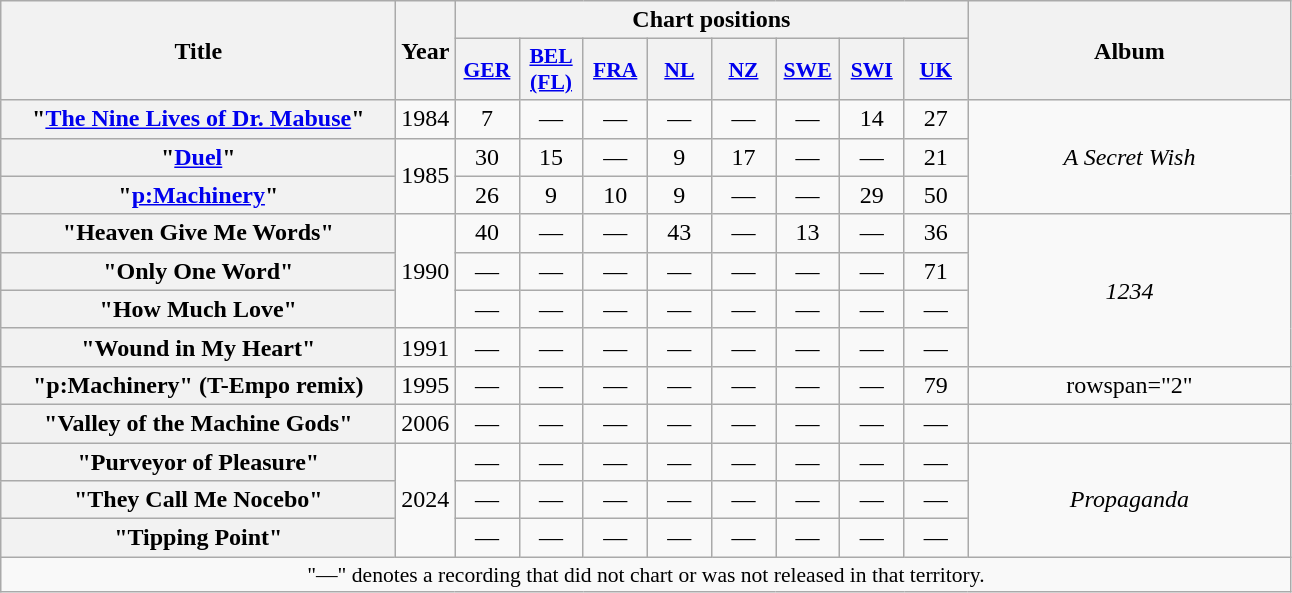<table class="wikitable plainrowheaders" style="text-align:center;">
<tr>
<th scope="col" rowspan="2" style="width:16em;">Title</th>
<th scope="col" rowspan="2">Year</th>
<th scope="col" colspan="8">Chart positions</th>
<th scope="col" rowspan="2" style="width:13em;">Album</th>
</tr>
<tr>
<th scope="col" style="width:2.5em;font-size:90%;"><a href='#'>GER</a><br></th>
<th scope="col" style="width:2.5em;font-size:90%;"><a href='#'>BEL (FL)</a><br></th>
<th scope="col" style="width:2.5em;font-size:90%;"><a href='#'>FRA</a><br></th>
<th scope="col" style="width:2.5em;font-size:90%;"><a href='#'>NL</a><br></th>
<th scope="col" style="width:2.5em;font-size:90%;"><a href='#'>NZ</a><br></th>
<th scope="col" style="width:2.5em;font-size:90%;"><a href='#'>SWE</a><br></th>
<th scope="col" style="width:2.5em;font-size:90%;"><a href='#'>SWI</a><br></th>
<th scope="col" style="width:2.5em;font-size:90%;"><a href='#'>UK</a><br></th>
</tr>
<tr>
<th scope="row">"<a href='#'>The Nine Lives of Dr. Mabuse</a>"</th>
<td>1984</td>
<td>7</td>
<td>—</td>
<td>—</td>
<td>—</td>
<td>—</td>
<td>—</td>
<td>14</td>
<td>27</td>
<td rowspan="3"><em>A Secret Wish</em></td>
</tr>
<tr>
<th scope="row">"<a href='#'>Duel</a>"</th>
<td rowspan="2">1985</td>
<td>30</td>
<td>15</td>
<td>—</td>
<td>9</td>
<td>17</td>
<td>—</td>
<td>—</td>
<td>21</td>
</tr>
<tr>
<th scope="row">"<a href='#'>p:Machinery</a>"</th>
<td>26</td>
<td>9</td>
<td>10</td>
<td>9</td>
<td>—</td>
<td>—</td>
<td>29</td>
<td>50</td>
</tr>
<tr>
<th scope="row">"Heaven Give Me Words"</th>
<td rowspan="3">1990</td>
<td>40</td>
<td>—</td>
<td>—</td>
<td>43</td>
<td>—</td>
<td>13</td>
<td>—</td>
<td>36</td>
<td rowspan="4"><em>1234</em></td>
</tr>
<tr>
<th scope="row">"Only One Word"</th>
<td>—</td>
<td>—</td>
<td>—</td>
<td>—</td>
<td>—</td>
<td>—</td>
<td>—</td>
<td>71</td>
</tr>
<tr>
<th scope="row">"How Much Love"</th>
<td>—</td>
<td>—</td>
<td>—</td>
<td>—</td>
<td>—</td>
<td>—</td>
<td>—</td>
<td>—</td>
</tr>
<tr>
<th scope="row">"Wound in My Heart"</th>
<td>1991</td>
<td>—</td>
<td>—</td>
<td>—</td>
<td>—</td>
<td>—</td>
<td>—</td>
<td>—</td>
<td>—</td>
</tr>
<tr>
<th scope="row">"p:Machinery" (T-Empo remix)</th>
<td>1995</td>
<td>—</td>
<td>—</td>
<td>—</td>
<td>—</td>
<td>—</td>
<td>—</td>
<td>—</td>
<td>79</td>
<td>rowspan="2" </td>
</tr>
<tr>
<th scope="row">"Valley of the Machine Gods"</th>
<td>2006</td>
<td>—</td>
<td>—</td>
<td>—</td>
<td>—</td>
<td>—</td>
<td>—</td>
<td>—</td>
<td>—</td>
</tr>
<tr>
<th scope="row">"Purveyor of Pleasure"</th>
<td rowspan="3">2024</td>
<td>—</td>
<td>—</td>
<td>—</td>
<td>—</td>
<td>—</td>
<td>—</td>
<td>—</td>
<td>—</td>
<td rowspan="3"><em>Propaganda</em></td>
</tr>
<tr>
<th scope="row">"They Call Me Nocebo"</th>
<td>—</td>
<td>—</td>
<td>—</td>
<td>—</td>
<td>—</td>
<td>—</td>
<td>—</td>
<td>—</td>
</tr>
<tr>
<th scope="row">"Tipping Point"</th>
<td>—</td>
<td>—</td>
<td>—</td>
<td>—</td>
<td>—</td>
<td>—</td>
<td>—</td>
<td>—</td>
</tr>
<tr>
<td colspan="11" style="font-size:90%">"—" denotes a recording that did not chart or was not released in that territory.</td>
</tr>
</table>
